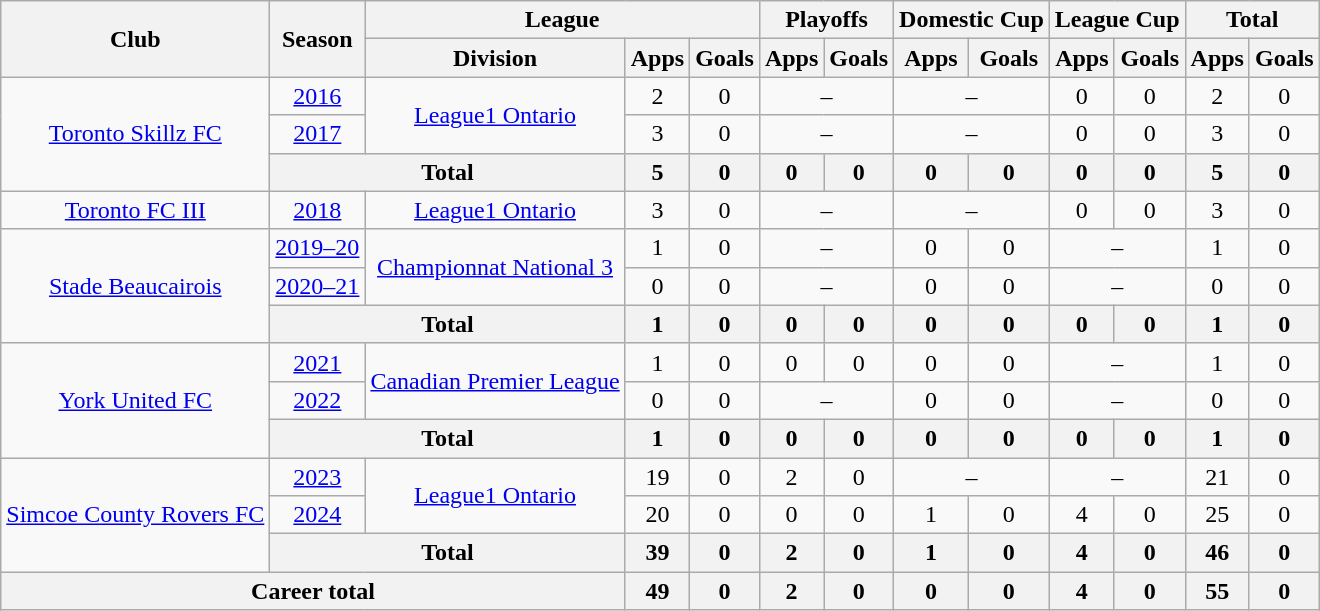<table class="wikitable" style="text-align: center">
<tr>
<th rowspan="2">Club</th>
<th rowspan="2">Season</th>
<th colspan="3">League</th>
<th colspan="2">Playoffs</th>
<th colspan="2">Domestic Cup</th>
<th colspan="2">League Cup</th>
<th colspan="2">Total</th>
</tr>
<tr>
<th>Division</th>
<th>Apps</th>
<th>Goals</th>
<th>Apps</th>
<th>Goals</th>
<th>Apps</th>
<th>Goals</th>
<th>Apps</th>
<th>Goals</th>
<th>Apps</th>
<th>Goals</th>
</tr>
<tr>
<td rowspan=3><a href='#'>Toronto Skillz FC</a></td>
<td><a href='#'>2016</a></td>
<td rowspan=2><a href='#'>League1 Ontario</a></td>
<td>2</td>
<td>0</td>
<td colspan="2">–</td>
<td colspan="2">–</td>
<td>0</td>
<td>0</td>
<td>2</td>
<td>0</td>
</tr>
<tr>
<td><a href='#'>2017</a></td>
<td>3</td>
<td>0</td>
<td colspan="2">–</td>
<td colspan="2">–</td>
<td>0</td>
<td>0</td>
<td>3</td>
<td>0</td>
</tr>
<tr>
<th colspan="2">Total</th>
<th>5</th>
<th>0</th>
<th>0</th>
<th>0</th>
<th>0</th>
<th>0</th>
<th>0</th>
<th>0</th>
<th>5</th>
<th>0</th>
</tr>
<tr>
<td><a href='#'>Toronto FC III</a></td>
<td><a href='#'>2018</a></td>
<td><a href='#'>League1 Ontario</a></td>
<td>3</td>
<td>0</td>
<td colspan="2">–</td>
<td colspan="2">–</td>
<td>0</td>
<td>0</td>
<td>3</td>
<td>0</td>
</tr>
<tr>
<td rowspan=3><a href='#'>Stade Beaucairois</a></td>
<td><a href='#'>2019–20</a></td>
<td rowspan=2><a href='#'>Championnat National 3</a></td>
<td>1</td>
<td>0</td>
<td colspan="2">–</td>
<td>0</td>
<td>0</td>
<td colspan="2">–</td>
<td>1</td>
<td>0</td>
</tr>
<tr>
<td><a href='#'>2020–21</a></td>
<td>0</td>
<td>0</td>
<td colspan="2">–</td>
<td>0</td>
<td>0</td>
<td colspan="2">–</td>
<td>0</td>
<td>0</td>
</tr>
<tr>
<th colspan="2">Total</th>
<th>1</th>
<th>0</th>
<th>0</th>
<th>0</th>
<th>0</th>
<th>0</th>
<th>0</th>
<th>0</th>
<th>1</th>
<th>0</th>
</tr>
<tr>
<td rowspan=3><a href='#'>York United FC</a></td>
<td><a href='#'>2021</a></td>
<td rowspan=2><a href='#'>Canadian Premier League</a></td>
<td>1</td>
<td>0</td>
<td>0</td>
<td>0</td>
<td>0</td>
<td>0</td>
<td colspan="2">–</td>
<td>1</td>
<td>0</td>
</tr>
<tr>
<td><a href='#'>2022</a></td>
<td>0</td>
<td>0</td>
<td colspan="2">–</td>
<td>0</td>
<td>0</td>
<td colspan="2">–</td>
<td>0</td>
<td>0</td>
</tr>
<tr>
<th colspan="2">Total</th>
<th>1</th>
<th>0</th>
<th>0</th>
<th>0</th>
<th>0</th>
<th>0</th>
<th>0</th>
<th>0</th>
<th>1</th>
<th>0</th>
</tr>
<tr>
<td rowspan=3><a href='#'>Simcoe County Rovers FC</a></td>
<td><a href='#'>2023</a></td>
<td rowspan=2><a href='#'>League1 Ontario</a></td>
<td>19</td>
<td>0</td>
<td>2</td>
<td>0</td>
<td colspan="2">–</td>
<td colspan="2">–</td>
<td>21</td>
<td>0</td>
</tr>
<tr>
<td><a href='#'>2024</a></td>
<td>20</td>
<td>0</td>
<td>0</td>
<td>0</td>
<td>1</td>
<td>0</td>
<td>4</td>
<td>0</td>
<td>25</td>
<td>0</td>
</tr>
<tr>
<th colspan="2">Total</th>
<th>39</th>
<th>0</th>
<th>2</th>
<th>0</th>
<th>1</th>
<th>0</th>
<th>4</th>
<th>0</th>
<th>46</th>
<th>0</th>
</tr>
<tr>
<th colspan="3"><strong>Career total</strong></th>
<th>49</th>
<th>0</th>
<th>2</th>
<th>0</th>
<th>0</th>
<th>0</th>
<th>4</th>
<th>0</th>
<th>55</th>
<th>0</th>
</tr>
</table>
